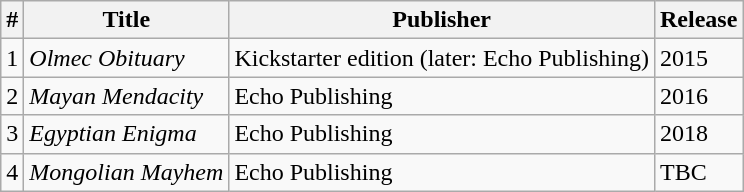<table class="wikitable">
<tr>
<th>#</th>
<th>Title</th>
<th>Publisher</th>
<th>Release</th>
</tr>
<tr>
<td>1</td>
<td><em>Olmec Obituary</em></td>
<td>Kickstarter edition (later: Echo Publishing)</td>
<td>2015</td>
</tr>
<tr>
<td>2</td>
<td><em>Mayan Mendacity</em></td>
<td>Echo Publishing</td>
<td>2016</td>
</tr>
<tr>
<td>3</td>
<td><em>Egyptian Enigma</em></td>
<td>Echo Publishing</td>
<td>2018</td>
</tr>
<tr>
<td>4</td>
<td><em>Mongolian Mayhem</em></td>
<td>Echo Publishing</td>
<td>TBC</td>
</tr>
</table>
